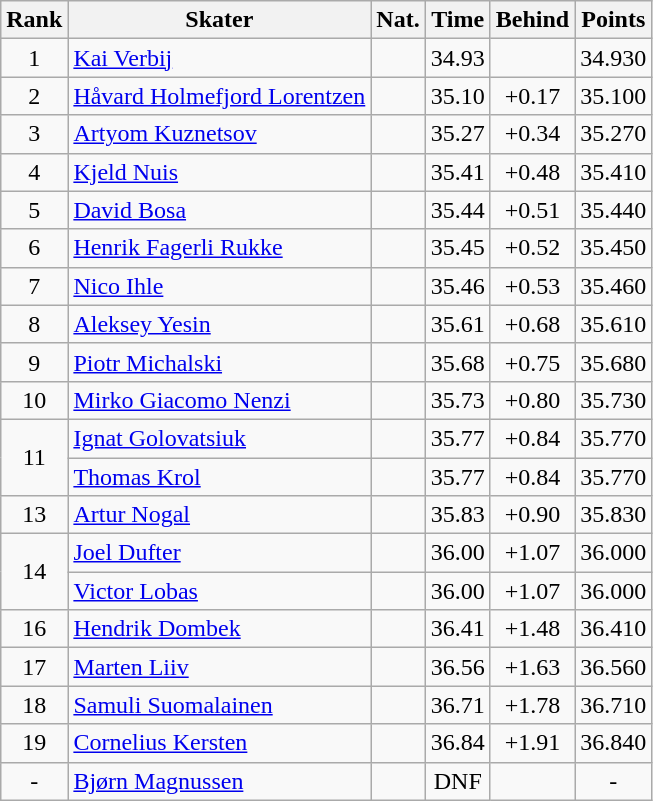<table class="wikitable sortable" border="1" style="text-align:center">
<tr>
<th>Rank</th>
<th>Skater</th>
<th>Nat.</th>
<th>Time</th>
<th>Behind</th>
<th>Points</th>
</tr>
<tr>
<td>1</td>
<td align=left><a href='#'>Kai Verbij</a></td>
<td></td>
<td>34.93</td>
<td></td>
<td>34.930</td>
</tr>
<tr>
<td>2</td>
<td align=left><a href='#'>Håvard Holmefjord Lorentzen</a></td>
<td></td>
<td>35.10</td>
<td>+0.17</td>
<td>35.100</td>
</tr>
<tr>
<td>3</td>
<td align=left><a href='#'>Artyom Kuznetsov</a></td>
<td></td>
<td>35.27</td>
<td>+0.34</td>
<td>35.270</td>
</tr>
<tr>
<td>4</td>
<td align=left><a href='#'>Kjeld Nuis</a></td>
<td></td>
<td>35.41</td>
<td>+0.48</td>
<td>35.410</td>
</tr>
<tr>
<td>5</td>
<td align=left><a href='#'>David Bosa</a></td>
<td></td>
<td>35.44</td>
<td>+0.51</td>
<td>35.440</td>
</tr>
<tr>
<td>6</td>
<td align=left><a href='#'>Henrik Fagerli Rukke</a></td>
<td></td>
<td>35.45</td>
<td>+0.52</td>
<td>35.450</td>
</tr>
<tr>
<td>7</td>
<td align=left><a href='#'>Nico Ihle</a></td>
<td></td>
<td>35.46</td>
<td>+0.53</td>
<td>35.460</td>
</tr>
<tr>
<td>8</td>
<td align=left><a href='#'>Aleksey Yesin</a></td>
<td></td>
<td>35.61</td>
<td>+0.68</td>
<td>35.610</td>
</tr>
<tr>
<td>9</td>
<td align=left><a href='#'>Piotr Michalski</a></td>
<td></td>
<td>35.68</td>
<td>+0.75</td>
<td>35.680</td>
</tr>
<tr>
<td>10</td>
<td align=left><a href='#'>Mirko Giacomo Nenzi</a></td>
<td></td>
<td>35.73</td>
<td>+0.80</td>
<td>35.730</td>
</tr>
<tr>
<td rowspan=2>11</td>
<td align=left><a href='#'>Ignat Golovatsiuk</a></td>
<td></td>
<td>35.77</td>
<td>+0.84</td>
<td>35.770</td>
</tr>
<tr>
<td align=left><a href='#'>Thomas Krol</a></td>
<td></td>
<td>35.77</td>
<td>+0.84</td>
<td>35.770</td>
</tr>
<tr>
<td>13</td>
<td align=left><a href='#'>Artur Nogal</a></td>
<td></td>
<td>35.83</td>
<td>+0.90</td>
<td>35.830</td>
</tr>
<tr>
<td rowspan=2>14</td>
<td align=left><a href='#'>Joel Dufter</a></td>
<td></td>
<td>36.00</td>
<td>+1.07</td>
<td>36.000</td>
</tr>
<tr>
<td align=left><a href='#'>Victor Lobas</a></td>
<td></td>
<td>36.00</td>
<td>+1.07</td>
<td>36.000</td>
</tr>
<tr>
<td>16</td>
<td align=left><a href='#'>Hendrik Dombek</a></td>
<td></td>
<td>36.41</td>
<td>+1.48</td>
<td>36.410</td>
</tr>
<tr>
<td>17</td>
<td align=left><a href='#'>Marten Liiv</a></td>
<td></td>
<td>36.56</td>
<td>+1.63</td>
<td>36.560</td>
</tr>
<tr>
<td>18</td>
<td align=left><a href='#'>Samuli Suomalainen</a></td>
<td></td>
<td>36.71</td>
<td>+1.78</td>
<td>36.710</td>
</tr>
<tr>
<td>19</td>
<td align=left><a href='#'>Cornelius Kersten</a></td>
<td></td>
<td>36.84</td>
<td>+1.91</td>
<td>36.840</td>
</tr>
<tr>
<td>-</td>
<td align=left><a href='#'>Bjørn Magnussen</a></td>
<td></td>
<td>DNF</td>
<td></td>
<td>-</td>
</tr>
</table>
